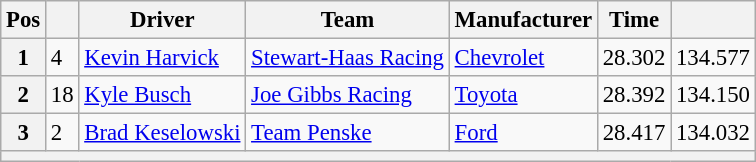<table class="wikitable" style="font-size:95%">
<tr>
<th>Pos</th>
<th></th>
<th>Driver</th>
<th>Team</th>
<th>Manufacturer</th>
<th>Time</th>
<th></th>
</tr>
<tr>
<th>1</th>
<td>4</td>
<td><a href='#'>Kevin Harvick</a></td>
<td><a href='#'>Stewart-Haas Racing</a></td>
<td><a href='#'>Chevrolet</a></td>
<td>28.302</td>
<td>134.577</td>
</tr>
<tr>
<th>2</th>
<td>18</td>
<td><a href='#'>Kyle Busch</a></td>
<td><a href='#'>Joe Gibbs Racing</a></td>
<td><a href='#'>Toyota</a></td>
<td>28.392</td>
<td>134.150</td>
</tr>
<tr>
<th>3</th>
<td>2</td>
<td><a href='#'>Brad Keselowski</a></td>
<td><a href='#'>Team Penske</a></td>
<td><a href='#'>Ford</a></td>
<td>28.417</td>
<td>134.032</td>
</tr>
<tr>
<th colspan="7"></th>
</tr>
</table>
